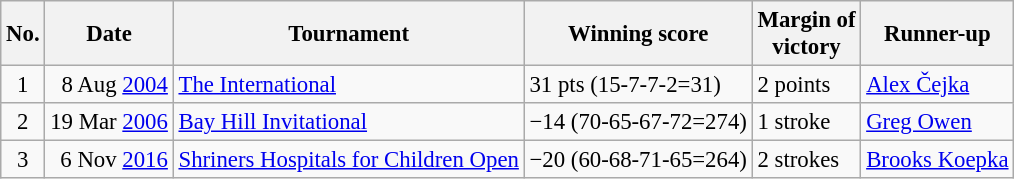<table class="wikitable" style="font-size:95%;">
<tr>
<th>No.</th>
<th>Date</th>
<th>Tournament</th>
<th>Winning score</th>
<th>Margin of<br>victory</th>
<th>Runner-up</th>
</tr>
<tr>
<td align=center>1</td>
<td align=right>8 Aug <a href='#'>2004</a></td>
<td><a href='#'>The International</a></td>
<td>31 pts (15-7-7-2=31)</td>
<td>2 points</td>
<td> <a href='#'>Alex Čejka</a></td>
</tr>
<tr>
<td align=center>2</td>
<td align=right>19 Mar <a href='#'>2006</a></td>
<td><a href='#'>Bay Hill Invitational</a></td>
<td>−14 (70-65-67-72=274)</td>
<td>1 stroke</td>
<td> <a href='#'>Greg Owen</a></td>
</tr>
<tr>
<td align=center>3</td>
<td align=right>6 Nov <a href='#'>2016</a></td>
<td><a href='#'>Shriners Hospitals for Children Open</a></td>
<td>−20 (60-68-71-65=264)</td>
<td>2 strokes</td>
<td> <a href='#'>Brooks Koepka</a></td>
</tr>
</table>
